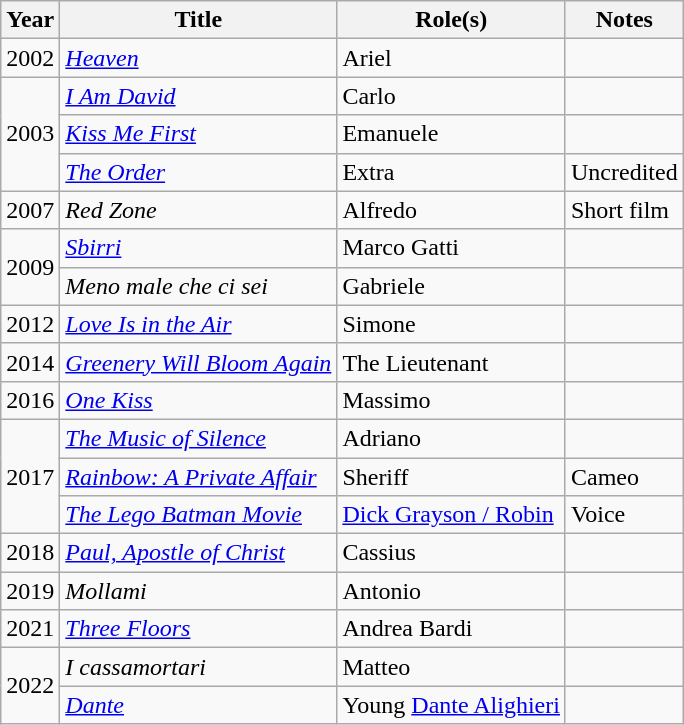<table class="wikitable plainrowheaders sortable">
<tr>
<th scope="col">Year</th>
<th scope="col">Title</th>
<th scope="col">Role(s)</th>
<th scope="col" class="unsortable">Notes</th>
</tr>
<tr>
<td>2002</td>
<td><em><a href='#'>Heaven</a></em></td>
<td>Ariel</td>
<td></td>
</tr>
<tr>
<td rowspan="3">2003</td>
<td><em><a href='#'>I Am David</a></em></td>
<td>Carlo</td>
<td></td>
</tr>
<tr>
<td><em><a href='#'>Kiss Me First</a></em></td>
<td>Emanuele</td>
<td></td>
</tr>
<tr>
<td><em><a href='#'>The Order</a></em></td>
<td>Extra</td>
<td>Uncredited</td>
</tr>
<tr>
<td>2007</td>
<td><em>Red Zone</em></td>
<td>Alfredo</td>
<td>Short film</td>
</tr>
<tr>
<td rowspan="2">2009</td>
<td><em><a href='#'>Sbirri</a></em></td>
<td>Marco Gatti</td>
<td></td>
</tr>
<tr>
<td><em>Meno male che ci sei</em></td>
<td>Gabriele</td>
<td></td>
</tr>
<tr>
<td>2012</td>
<td><em><a href='#'>Love Is in the Air</a></em></td>
<td>Simone</td>
<td></td>
</tr>
<tr>
<td>2014</td>
<td><em><a href='#'>Greenery Will Bloom Again</a></em></td>
<td>The Lieutenant</td>
<td></td>
</tr>
<tr>
<td>2016</td>
<td><em><a href='#'>One Kiss</a></em></td>
<td>Massimo</td>
<td></td>
</tr>
<tr>
<td rowspan="3">2017</td>
<td><em><a href='#'>The Music of Silence</a></em></td>
<td>Adriano</td>
<td></td>
</tr>
<tr>
<td><em><a href='#'>Rainbow: A Private Affair</a></em></td>
<td>Sheriff</td>
<td>Cameo</td>
</tr>
<tr>
<td><em><a href='#'>The Lego Batman Movie</a></em></td>
<td><a href='#'>Dick Grayson / Robin</a></td>
<td>Voice</td>
</tr>
<tr>
<td>2018</td>
<td><em><a href='#'>Paul, Apostle of Christ</a></em></td>
<td>Cassius</td>
<td></td>
</tr>
<tr>
<td>2019</td>
<td><em>Mollami</em></td>
<td>Antonio</td>
<td></td>
</tr>
<tr>
<td>2021</td>
<td><em><a href='#'>Three Floors</a></em></td>
<td>Andrea Bardi</td>
<td></td>
</tr>
<tr>
<td rowspan="2">2022</td>
<td><em>I cassamortari</em></td>
<td>Matteo</td>
<td></td>
</tr>
<tr>
<td><em><a href='#'>Dante</a></em></td>
<td>Young <a href='#'>Dante Alighieri</a></td>
<td></td>
</tr>
</table>
